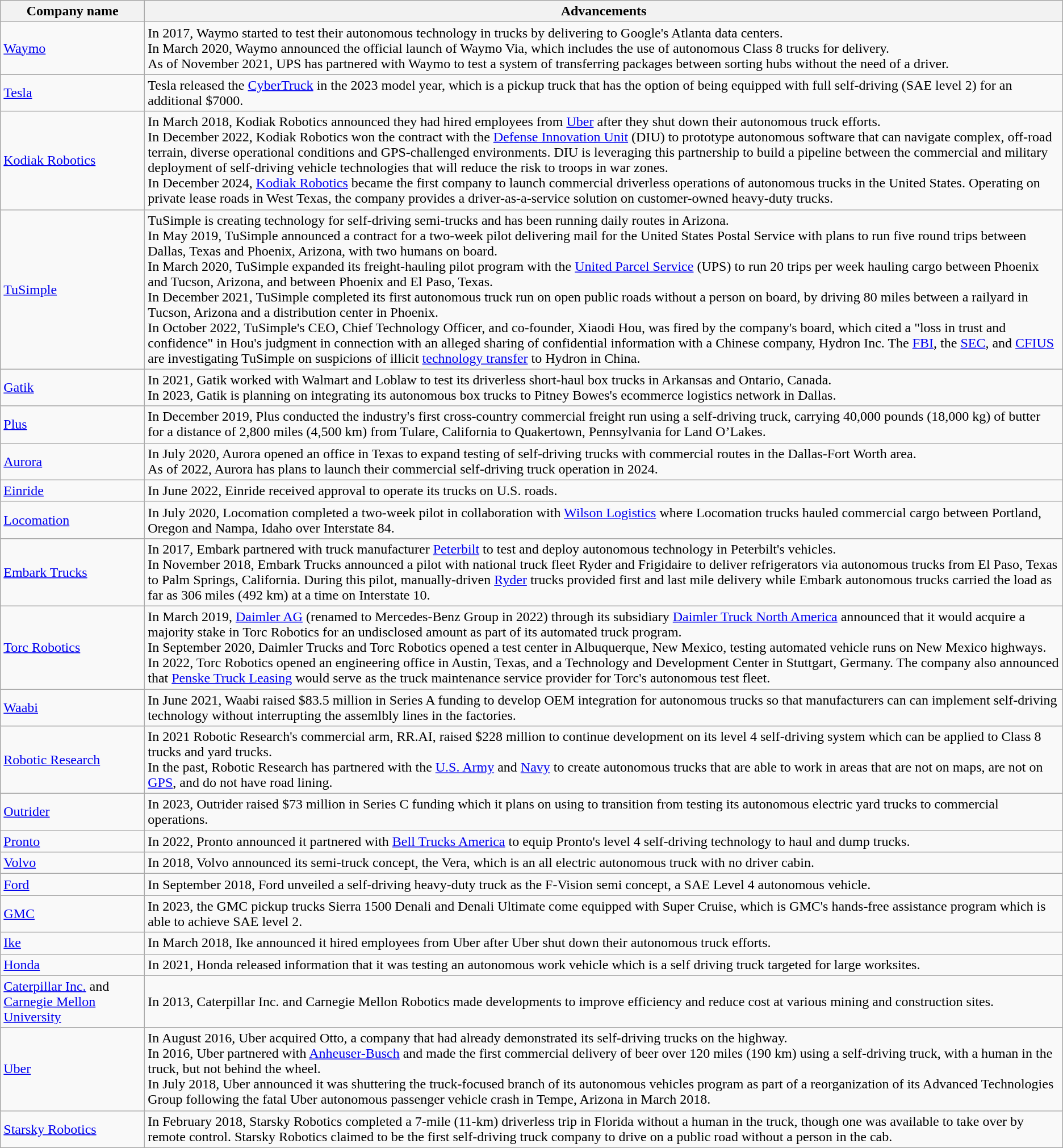<table class="wikitable">
<tr>
<th>Company name</th>
<th>Advancements</th>
</tr>
<tr>
<td><a href='#'>Waymo</a></td>
<td>In 2017, Waymo started to test their autonomous technology in trucks by delivering to Google's Atlanta data centers.<br>In March 2020, Waymo announced the official launch of Waymo Via, which includes the use of autonomous Class 8 trucks for delivery.<br>As of November 2021, UPS has partnered with Waymo to test a system of transferring packages between sorting hubs without the need of a driver.</td>
</tr>
<tr>
<td><a href='#'>Tesla</a></td>
<td>Tesla released the <a href='#'>CyberTruck</a> in the 2023 model year, which is a pickup truck that has the option of being equipped with full self-driving (SAE level 2) for an additional $7000.</td>
</tr>
<tr>
<td><a href='#'>Kodiak Robotics</a></td>
<td>In March 2018, Kodiak Robotics announced they had hired employees from <a href='#'>Uber</a> after they shut down their autonomous truck efforts.<br>In December 2022, Kodiak Robotics won the contract with the <a href='#'>Defense Innovation Unit</a> (DIU) to prototype autonomous software that can navigate complex, off-road terrain, diverse operational conditions and GPS-challenged environments. DIU is leveraging this partnership to build a pipeline between the commercial and military deployment of self-driving vehicle technologies that will reduce the risk to troops in war zones.<br>In December 2024, <a href='#'>Kodiak Robotics</a> became the first company to launch commercial driverless operations of autonomous trucks in the United States. Operating on private lease roads in West Texas, the company provides a driver-as-a-service solution on customer-owned heavy-duty trucks.</td>
</tr>
<tr>
<td><a href='#'>TuSimple</a></td>
<td>TuSimple is creating technology for self-driving semi-trucks and has been running daily routes in Arizona.<br>In May 2019, TuSimple announced a contract for a two-week pilot delivering mail for the United States Postal Service with plans to run five round trips between Dallas, Texas and Phoenix, Arizona, with two humans on board.<br>In March 2020, TuSimple expanded its freight-hauling pilot program with the <a href='#'>United Parcel Service</a> (UPS) to run 20 trips per week hauling cargo between Phoenix and Tucson, Arizona, and between Phoenix and El Paso, Texas.<br>In December 2021, TuSimple completed its first autonomous truck run on open public roads without a person on board, by driving 80 miles between a railyard in Tucson, Arizona and a distribution center in Phoenix.<br>In October 2022, TuSimple's CEO, Chief Technology Officer, and co-founder, Xiaodi Hou, was fired by the company's board, which cited a "loss in trust and confidence" in Hou's judgment in connection with an alleged sharing of confidential information with a Chinese company, Hydron Inc. The <a href='#'>FBI</a>, the <a href='#'>SEC</a>, and <a href='#'>CFIUS</a> are investigating TuSimple on suspicions of illicit <a href='#'>technology transfer</a> to Hydron in China.</td>
</tr>
<tr>
<td><a href='#'>Gatik</a></td>
<td>In 2021, Gatik worked with Walmart and Loblaw to test its driverless short-haul box trucks in Arkansas and Ontario, Canada.<br>In 2023, Gatik is planning on integrating its autonomous box trucks to Pitney Bowes's ecommerce logistics network in Dallas.</td>
</tr>
<tr>
<td><a href='#'>Plus</a></td>
<td>In December 2019, Plus conducted the industry's first cross-country commercial freight run using a self-driving truck, carrying 40,000 pounds (18,000 kg) of butter for a distance of 2,800 miles (4,500 km) from Tulare, California to Quakertown, Pennsylvania for Land O’Lakes.</td>
</tr>
<tr>
<td><a href='#'>Aurora</a></td>
<td>In July 2020, Aurora opened an office in Texas to expand testing of self-driving trucks with commercial routes in the Dallas-Fort Worth area.<br>As of 2022, Aurora has plans to launch their commercial self-driving truck operation in 2024.</td>
</tr>
<tr>
<td><a href='#'>Einride</a></td>
<td>In June 2022, Einride received approval to operate its trucks on U.S. roads.</td>
</tr>
<tr>
<td><a href='#'>Locomation</a></td>
<td>In July 2020, Locomation completed a two-week pilot in collaboration with <a href='#'>Wilson Logistics</a> where Locomation trucks hauled commercial cargo between Portland, Oregon and Nampa, Idaho over Interstate 84.</td>
</tr>
<tr>
<td><a href='#'>Embark Trucks</a></td>
<td>In 2017, Embark partnered with truck manufacturer <a href='#'>Peterbilt</a> to test and deploy autonomous technology in Peterbilt's vehicles.<br>In November 2018, Embark Trucks announced a pilot with national truck fleet Ryder and Frigidaire to deliver refrigerators via autonomous trucks from El Paso, Texas to Palm Springs, California. During this pilot, manually-driven <a href='#'>Ryder</a> trucks provided first and last mile delivery while Embark autonomous trucks carried the load as far as 306 miles (492 km) at a time on Interstate 10.</td>
</tr>
<tr>
<td><a href='#'>Torc Robotics</a></td>
<td>In March 2019, <a href='#'>Daimler AG</a> (renamed to Mercedes-Benz Group in 2022) through its subsidiary <a href='#'>Daimler Truck North America</a> announced that it would acquire a majority stake in Torc Robotics for an undisclosed amount as part of its automated truck program.<br>In September 2020, Daimler Trucks and Torc Robotics opened a test center in Albuquerque, New Mexico, testing automated vehicle runs on New Mexico highways.<br>In 2022, Torc Robotics opened an engineering office in Austin, Texas, and a Technology and Development Center in Stuttgart, Germany. The company also announced that <a href='#'>Penske Truck Leasing</a> would serve as the truck maintenance service provider for Torc's autonomous test fleet.</td>
</tr>
<tr>
<td><a href='#'>Waabi</a></td>
<td>In June 2021, Waabi raised $83.5 million in Series A funding to develop OEM integration for autonomous trucks so that manufacturers can can implement self-driving technology without interrupting the assemlbly lines in the factories.</td>
</tr>
<tr>
<td><a href='#'>Robotic Research</a></td>
<td>In 2021 Robotic Research's commercial arm, RR.AI, raised $228 million to continue development on its level 4 self-driving system which can be applied to Class 8 trucks and yard trucks.<br>In the past, Robotic Research has partnered with the <a href='#'>U.S. Army</a> and <a href='#'>Navy</a> to create autonomous trucks that are able to work in areas that are not on maps, are not on <a href='#'>GPS</a>, and do not have road lining.</td>
</tr>
<tr>
<td><a href='#'>Outrider</a></td>
<td>In 2023, Outrider raised $73 million in Series C funding which it plans on using to transition from testing its autonomous electric yard trucks to commercial operations.</td>
</tr>
<tr>
<td><a href='#'>Pronto</a></td>
<td>In 2022, Pronto announced it partnered with <a href='#'>Bell Trucks America</a> to equip Pronto's level 4 self-driving technology to haul and dump trucks.</td>
</tr>
<tr>
<td><a href='#'>Volvo</a></td>
<td>In 2018, Volvo announced its semi-truck concept, the Vera, which is an all electric autonomous truck with no driver cabin.</td>
</tr>
<tr>
<td><a href='#'>Ford</a></td>
<td>In September 2018, Ford unveiled a self-driving heavy-duty truck as the F-Vision semi concept, a SAE Level 4 autonomous vehicle.</td>
</tr>
<tr>
<td><a href='#'>GMC</a></td>
<td>In 2023, the GMC pickup trucks Sierra 1500 Denali and Denali Ultimate come equipped with Super Cruise, which is GMC's hands-free assistance program which is able to achieve SAE level 2.</td>
</tr>
<tr>
<td><a href='#'>Ike</a></td>
<td>In March 2018, Ike announced it hired employees from Uber after Uber shut down their autonomous truck efforts.</td>
</tr>
<tr>
<td><a href='#'>Honda</a></td>
<td>In 2021, Honda released information that it was testing an autonomous work vehicle which is a self driving truck targeted for large worksites.</td>
</tr>
<tr>
<td><a href='#'>Caterpillar Inc.</a> and <a href='#'>Carnegie Mellon University</a></td>
<td>In 2013, Caterpillar Inc. and Carnegie Mellon Robotics made developments to improve efficiency and reduce cost at various mining and construction sites.</td>
</tr>
<tr>
<td><a href='#'>Uber</a></td>
<td>In August 2016, Uber acquired Otto, a company that had already demonstrated its self-driving trucks on the highway.<br>In 2016, Uber partnered with <a href='#'>Anheuser-Busch</a> and made the first commercial delivery of beer over 120 miles (190 km) using a self-driving truck, with a human in the truck, but not behind the wheel.<br>In July 2018, Uber announced it was shuttering the truck-focused branch of its autonomous vehicles program as part of a reorganization of its Advanced Technologies Group following the fatal Uber autonomous passenger vehicle crash in Tempe, Arizona in March 2018.</td>
</tr>
<tr>
<td><a href='#'>Starsky Robotics</a></td>
<td>In February 2018, Starsky Robotics completed a 7-mile (11-km) driverless trip in Florida without a human in the truck, though one was available to take over by remote control. Starsky Robotics claimed to be the first self-driving truck company to drive on a public road without a person in the cab.</td>
</tr>
</table>
